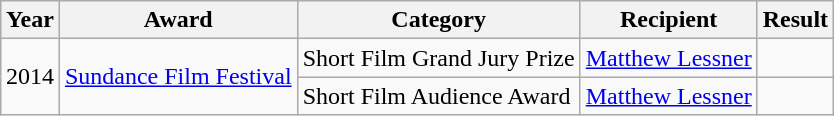<table class="wikitable sortable" style="margin:1em auto;">
<tr>
<th>Year</th>
<th>Award</th>
<th>Category</th>
<th>Recipient</th>
<th>Result</th>
</tr>
<tr>
<td rowspan="2">2014</td>
<td rowspan="2"><a href='#'>Sundance Film Festival</a></td>
<td>Short Film Grand Jury Prize</td>
<td><a href='#'>Matthew Lessner</a></td>
<td></td>
</tr>
<tr>
<td>Short Film Audience Award</td>
<td><a href='#'>Matthew Lessner</a></td>
<td></td>
</tr>
</table>
